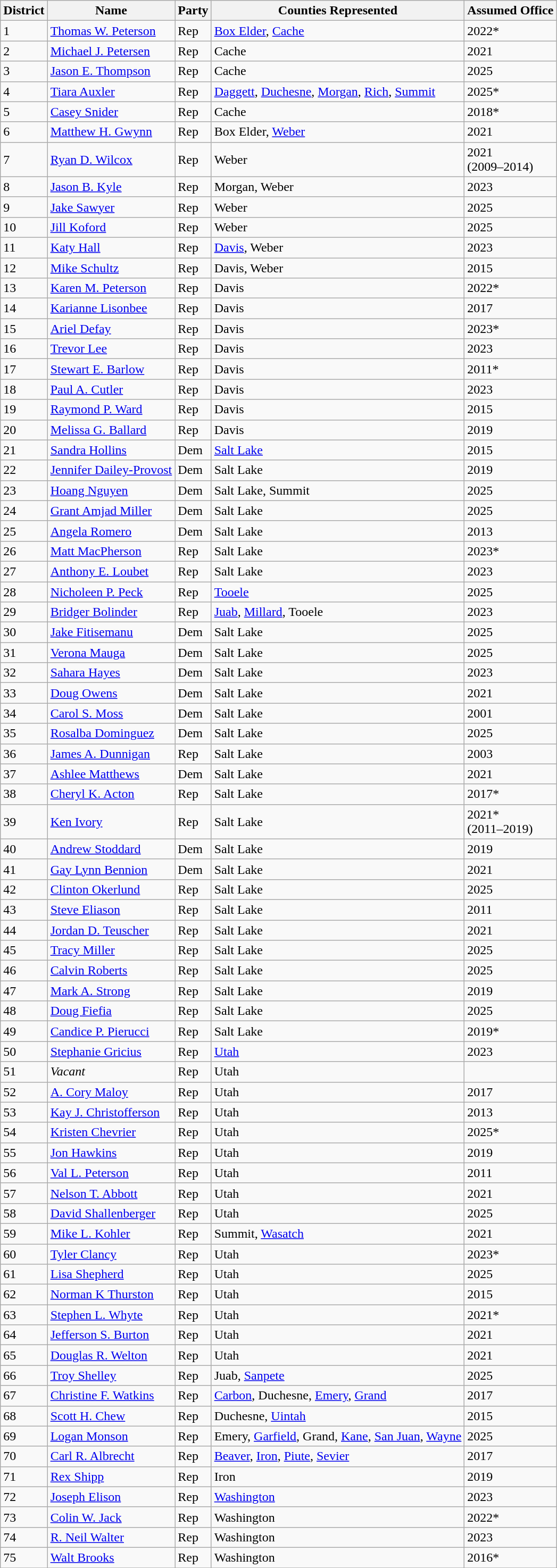<table class="wikitable sortable">
<tr>
<th>District</th>
<th>Name</th>
<th>Party</th>
<th>Counties Represented</th>
<th>Assumed Office</th>
</tr>
<tr>
<td>1</td>
<td><a href='#'>Thomas W. Peterson</a></td>
<td>Rep</td>
<td><a href='#'>Box Elder</a>, <a href='#'>Cache</a></td>
<td>2022*</td>
</tr>
<tr>
<td>2</td>
<td><a href='#'>Michael J. Petersen</a></td>
<td>Rep</td>
<td>Cache</td>
<td>2021</td>
</tr>
<tr>
<td>3</td>
<td><a href='#'>Jason E. Thompson</a></td>
<td>Rep</td>
<td>Cache</td>
<td>2025</td>
</tr>
<tr>
<td>4</td>
<td><a href='#'>Tiara Auxler</a></td>
<td>Rep</td>
<td><a href='#'>Daggett</a>, <a href='#'>Duchesne</a>, <a href='#'>Morgan</a>, <a href='#'>Rich</a>, <a href='#'>Summit</a></td>
<td>2025*</td>
</tr>
<tr>
<td>5</td>
<td><a href='#'>Casey Snider</a></td>
<td>Rep</td>
<td>Cache</td>
<td>2018*</td>
</tr>
<tr>
<td>6</td>
<td><a href='#'>Matthew H. Gwynn</a></td>
<td>Rep</td>
<td>Box Elder, <a href='#'>Weber</a></td>
<td>2021</td>
</tr>
<tr>
<td>7</td>
<td><a href='#'>Ryan D. Wilcox</a></td>
<td>Rep</td>
<td>Weber</td>
<td>2021<br>(2009–2014)</td>
</tr>
<tr>
<td>8</td>
<td><a href='#'>Jason B. Kyle</a></td>
<td>Rep</td>
<td>Morgan, Weber</td>
<td>2023</td>
</tr>
<tr>
<td>9</td>
<td><a href='#'>Jake Sawyer</a></td>
<td>Rep</td>
<td>Weber</td>
<td>2025</td>
</tr>
<tr>
<td>10</td>
<td><a href='#'>Jill Koford</a></td>
<td>Rep</td>
<td>Weber</td>
<td>2025</td>
</tr>
<tr>
<td>11</td>
<td><a href='#'>Katy Hall</a></td>
<td>Rep</td>
<td><a href='#'>Davis</a>, Weber</td>
<td>2023</td>
</tr>
<tr>
<td>12</td>
<td><a href='#'>Mike Schultz</a></td>
<td>Rep</td>
<td>Davis, Weber</td>
<td>2015</td>
</tr>
<tr>
<td>13</td>
<td><a href='#'>Karen M. Peterson</a></td>
<td>Rep</td>
<td>Davis</td>
<td>2022*</td>
</tr>
<tr>
<td>14</td>
<td><a href='#'>Karianne Lisonbee</a></td>
<td>Rep</td>
<td>Davis</td>
<td>2017</td>
</tr>
<tr>
<td>15</td>
<td><a href='#'>Ariel Defay</a></td>
<td>Rep</td>
<td>Davis</td>
<td>2023*</td>
</tr>
<tr>
<td>16</td>
<td><a href='#'>Trevor Lee</a></td>
<td>Rep</td>
<td>Davis</td>
<td>2023</td>
</tr>
<tr>
<td>17</td>
<td><a href='#'>Stewart E. Barlow</a></td>
<td>Rep</td>
<td>Davis</td>
<td>2011*</td>
</tr>
<tr>
<td>18</td>
<td><a href='#'>Paul A. Cutler</a></td>
<td>Rep</td>
<td>Davis</td>
<td>2023</td>
</tr>
<tr>
<td>19</td>
<td><a href='#'>Raymond P. Ward</a></td>
<td>Rep</td>
<td>Davis</td>
<td>2015</td>
</tr>
<tr>
<td>20</td>
<td><a href='#'>Melissa G. Ballard</a></td>
<td>Rep</td>
<td>Davis</td>
<td>2019</td>
</tr>
<tr>
<td>21</td>
<td><a href='#'>Sandra Hollins</a></td>
<td>Dem</td>
<td><a href='#'>Salt Lake</a></td>
<td>2015</td>
</tr>
<tr>
<td>22</td>
<td><a href='#'>Jennifer Dailey-Provost</a></td>
<td>Dem</td>
<td>Salt Lake</td>
<td>2019</td>
</tr>
<tr>
<td>23</td>
<td><a href='#'>Hoang Nguyen</a></td>
<td>Dem</td>
<td>Salt Lake, Summit</td>
<td>2025</td>
</tr>
<tr>
<td>24</td>
<td><a href='#'>Grant Amjad Miller</a></td>
<td>Dem</td>
<td>Salt Lake</td>
<td>2025</td>
</tr>
<tr>
<td>25</td>
<td><a href='#'>Angela Romero</a></td>
<td>Dem</td>
<td>Salt Lake</td>
<td>2013</td>
</tr>
<tr>
<td>26</td>
<td><a href='#'>Matt MacPherson</a></td>
<td>Rep</td>
<td>Salt Lake</td>
<td>2023*</td>
</tr>
<tr>
<td>27</td>
<td><a href='#'>Anthony E. Loubet</a></td>
<td>Rep</td>
<td>Salt Lake</td>
<td>2023</td>
</tr>
<tr>
<td>28</td>
<td><a href='#'>Nicholeen P. Peck</a></td>
<td>Rep</td>
<td><a href='#'>Tooele</a></td>
<td>2025</td>
</tr>
<tr>
<td>29</td>
<td><a href='#'>Bridger Bolinder</a></td>
<td>Rep</td>
<td><a href='#'>Juab</a>, <a href='#'>Millard</a>, Tooele</td>
<td>2023</td>
</tr>
<tr>
<td>30</td>
<td><a href='#'>Jake Fitisemanu</a></td>
<td>Dem</td>
<td>Salt Lake</td>
<td>2025</td>
</tr>
<tr>
<td>31</td>
<td><a href='#'>Verona Mauga</a></td>
<td>Dem</td>
<td>Salt Lake</td>
<td>2025</td>
</tr>
<tr>
<td>32</td>
<td><a href='#'>Sahara Hayes</a></td>
<td>Dem</td>
<td>Salt Lake</td>
<td>2023</td>
</tr>
<tr>
<td>33</td>
<td><a href='#'>Doug Owens</a></td>
<td>Dem</td>
<td>Salt Lake</td>
<td>2021</td>
</tr>
<tr>
<td>34</td>
<td><a href='#'>Carol S. Moss</a></td>
<td>Dem</td>
<td>Salt Lake</td>
<td>2001</td>
</tr>
<tr>
<td>35</td>
<td><a href='#'>Rosalba Dominguez</a></td>
<td>Dem</td>
<td>Salt Lake</td>
<td>2025</td>
</tr>
<tr>
<td>36</td>
<td><a href='#'>James A. Dunnigan</a></td>
<td>Rep</td>
<td>Salt Lake</td>
<td>2003</td>
</tr>
<tr>
<td>37</td>
<td><a href='#'>Ashlee Matthews</a></td>
<td>Dem</td>
<td>Salt Lake</td>
<td>2021</td>
</tr>
<tr>
<td>38</td>
<td><a href='#'>Cheryl K. Acton</a></td>
<td>Rep</td>
<td>Salt Lake</td>
<td>2017*</td>
</tr>
<tr>
<td>39</td>
<td><a href='#'>Ken Ivory</a></td>
<td>Rep</td>
<td>Salt Lake</td>
<td>2021*<br>(2011–2019)</td>
</tr>
<tr>
<td>40</td>
<td><a href='#'>Andrew Stoddard</a></td>
<td>Dem</td>
<td>Salt Lake</td>
<td>2019</td>
</tr>
<tr>
<td>41</td>
<td><a href='#'>Gay Lynn Bennion</a></td>
<td>Dem</td>
<td>Salt Lake</td>
<td>2021</td>
</tr>
<tr>
<td>42</td>
<td><a href='#'>Clinton Okerlund</a></td>
<td>Rep</td>
<td>Salt Lake</td>
<td>2025</td>
</tr>
<tr>
<td>43</td>
<td><a href='#'>Steve Eliason</a></td>
<td>Rep</td>
<td>Salt Lake</td>
<td>2011</td>
</tr>
<tr>
<td>44</td>
<td><a href='#'>Jordan D. Teuscher</a></td>
<td>Rep</td>
<td>Salt Lake</td>
<td>2021</td>
</tr>
<tr>
<td>45</td>
<td><a href='#'>Tracy Miller</a></td>
<td>Rep</td>
<td>Salt Lake</td>
<td>2025</td>
</tr>
<tr>
<td>46</td>
<td><a href='#'>Calvin Roberts</a></td>
<td>Rep</td>
<td>Salt Lake</td>
<td>2025</td>
</tr>
<tr>
<td>47</td>
<td><a href='#'>Mark A. Strong</a></td>
<td>Rep</td>
<td>Salt Lake</td>
<td>2019</td>
</tr>
<tr>
<td>48</td>
<td><a href='#'>Doug Fiefia</a></td>
<td>Rep</td>
<td>Salt Lake</td>
<td>2025</td>
</tr>
<tr>
<td>49</td>
<td><a href='#'>Candice P. Pierucci</a></td>
<td>Rep</td>
<td>Salt Lake</td>
<td>2019*</td>
</tr>
<tr>
<td>50</td>
<td><a href='#'>Stephanie Gricius</a></td>
<td>Rep</td>
<td><a href='#'>Utah</a></td>
<td>2023</td>
</tr>
<tr>
<td>51</td>
<td><em>Vacant</em></td>
<td>Rep</td>
<td>Utah</td>
<td></td>
</tr>
<tr>
<td>52</td>
<td><a href='#'>A. Cory Maloy</a></td>
<td>Rep</td>
<td>Utah</td>
<td>2017</td>
</tr>
<tr>
<td>53</td>
<td><a href='#'>Kay J. Christofferson</a></td>
<td>Rep</td>
<td>Utah</td>
<td>2013</td>
</tr>
<tr>
<td>54</td>
<td><a href='#'>Kristen Chevrier</a></td>
<td>Rep</td>
<td>Utah</td>
<td>2025*</td>
</tr>
<tr>
<td>55</td>
<td><a href='#'>Jon Hawkins</a></td>
<td>Rep</td>
<td>Utah</td>
<td>2019</td>
</tr>
<tr>
<td>56</td>
<td><a href='#'>Val L. Peterson</a></td>
<td>Rep</td>
<td>Utah</td>
<td>2011</td>
</tr>
<tr>
<td>57</td>
<td><a href='#'>Nelson T. Abbott</a></td>
<td>Rep</td>
<td>Utah</td>
<td>2021</td>
</tr>
<tr>
<td>58</td>
<td><a href='#'>David Shallenberger</a></td>
<td>Rep</td>
<td>Utah</td>
<td>2025</td>
</tr>
<tr>
<td>59</td>
<td><a href='#'>Mike L. Kohler</a></td>
<td>Rep</td>
<td>Summit, <a href='#'>Wasatch</a></td>
<td>2021</td>
</tr>
<tr>
<td>60</td>
<td><a href='#'>Tyler Clancy</a></td>
<td>Rep</td>
<td>Utah</td>
<td>2023*</td>
</tr>
<tr>
<td>61</td>
<td><a href='#'>Lisa Shepherd</a></td>
<td>Rep</td>
<td>Utah</td>
<td>2025</td>
</tr>
<tr>
<td>62</td>
<td><a href='#'>Norman K Thurston</a></td>
<td>Rep</td>
<td>Utah</td>
<td>2015</td>
</tr>
<tr>
<td>63</td>
<td><a href='#'>Stephen L. Whyte</a></td>
<td>Rep</td>
<td>Utah</td>
<td>2021*</td>
</tr>
<tr>
<td>64</td>
<td><a href='#'>Jefferson S. Burton</a></td>
<td>Rep</td>
<td>Utah</td>
<td>2021</td>
</tr>
<tr>
<td>65</td>
<td><a href='#'>Douglas R. Welton</a></td>
<td>Rep</td>
<td>Utah</td>
<td>2021</td>
</tr>
<tr>
<td>66</td>
<td><a href='#'>Troy Shelley</a></td>
<td>Rep</td>
<td>Juab, <a href='#'>Sanpete</a></td>
<td>2025</td>
</tr>
<tr>
<td>67</td>
<td><a href='#'>Christine F. Watkins</a></td>
<td>Rep</td>
<td><a href='#'>Carbon</a>, Duchesne, <a href='#'>Emery</a>, <a href='#'>Grand</a></td>
<td>2017</td>
</tr>
<tr>
<td>68</td>
<td><a href='#'>Scott H. Chew</a></td>
<td>Rep</td>
<td>Duchesne, <a href='#'>Uintah</a></td>
<td>2015</td>
</tr>
<tr>
<td>69</td>
<td><a href='#'>Logan Monson</a></td>
<td>Rep</td>
<td>Emery, <a href='#'>Garfield</a>, Grand, <a href='#'>Kane</a>, <a href='#'>San Juan</a>, <a href='#'>Wayne</a></td>
<td>2025</td>
</tr>
<tr>
<td>70</td>
<td><a href='#'>Carl R. Albrecht</a></td>
<td>Rep</td>
<td><a href='#'>Beaver</a>, <a href='#'>Iron</a>, <a href='#'>Piute</a>, <a href='#'>Sevier</a></td>
<td>2017</td>
</tr>
<tr>
<td>71</td>
<td><a href='#'>Rex Shipp</a></td>
<td>Rep</td>
<td>Iron</td>
<td>2019</td>
</tr>
<tr>
<td>72</td>
<td><a href='#'>Joseph Elison</a></td>
<td>Rep</td>
<td><a href='#'>Washington</a></td>
<td>2023</td>
</tr>
<tr>
<td>73</td>
<td><a href='#'>Colin W. Jack</a></td>
<td>Rep</td>
<td>Washington</td>
<td>2022*</td>
</tr>
<tr>
<td>74</td>
<td><a href='#'>R. Neil Walter</a></td>
<td>Rep</td>
<td>Washington</td>
<td>2023</td>
</tr>
<tr>
<td>75</td>
<td><a href='#'>Walt Brooks</a></td>
<td>Rep</td>
<td>Washington</td>
<td>2016*</td>
</tr>
<tr>
</tr>
</table>
